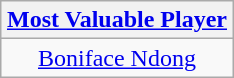<table class=wikitable style="text-align:center; margin:auto">
<tr>
<th><a href='#'>Most Valuable Player</a></th>
</tr>
<tr>
<td> <a href='#'>Boniface Ndong</a></td>
</tr>
</table>
